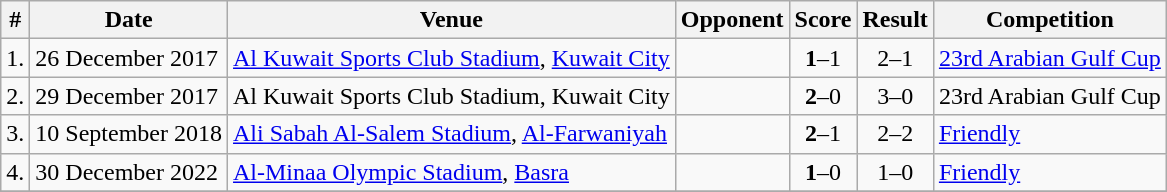<table class="wikitable">
<tr>
<th>#</th>
<th>Date</th>
<th>Venue</th>
<th>Opponent</th>
<th>Score</th>
<th>Result</th>
<th>Competition</th>
</tr>
<tr>
<td>1.</td>
<td>26 December 2017</td>
<td><a href='#'>Al Kuwait Sports Club Stadium</a>, <a href='#'>Kuwait City</a></td>
<td></td>
<td align=center><strong>1</strong>–1</td>
<td align=center>2–1</td>
<td><a href='#'>23rd Arabian Gulf Cup</a></td>
</tr>
<tr>
<td>2.</td>
<td>29 December 2017</td>
<td>Al Kuwait Sports Club Stadium, Kuwait City</td>
<td></td>
<td align=center><strong>2</strong>–0</td>
<td align=center>3–0</td>
<td>23rd Arabian Gulf Cup</td>
</tr>
<tr>
<td>3.</td>
<td>10 September 2018</td>
<td><a href='#'>Ali Sabah Al-Salem Stadium</a>, <a href='#'>Al-Farwaniyah</a></td>
<td></td>
<td align=center><strong>2</strong>–1</td>
<td align=center>2–2</td>
<td><a href='#'>Friendly</a></td>
</tr>
<tr>
<td>4.</td>
<td>30 December 2022</td>
<td><a href='#'>Al-Minaa Olympic Stadium</a>, <a href='#'>Basra</a></td>
<td></td>
<td align=center><strong>1</strong>–0</td>
<td align=center>1–0</td>
<td><a href='#'>Friendly</a></td>
</tr>
<tr>
</tr>
</table>
